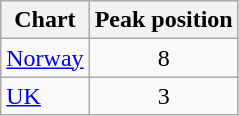<table class="wikitable">
<tr>
<th align="center">Chart</th>
<th align="center">Peak position</th>
</tr>
<tr>
<td align="left"><a href='#'>Norway</a></td>
<td align="center">8</td>
</tr>
<tr>
<td align="left"><a href='#'>UK</a></td>
<td align="center">3</td>
</tr>
</table>
